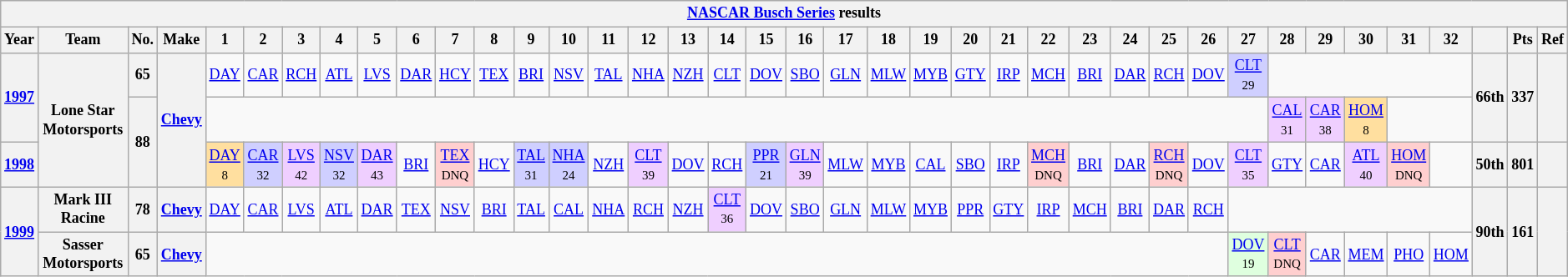<table class="wikitable" style="text-align:center; font-size:75%">
<tr>
<th colspan=42><a href='#'>NASCAR Busch Series</a> results</th>
</tr>
<tr>
<th>Year</th>
<th>Team</th>
<th>No.</th>
<th>Make</th>
<th>1</th>
<th>2</th>
<th>3</th>
<th>4</th>
<th>5</th>
<th>6</th>
<th>7</th>
<th>8</th>
<th>9</th>
<th>10</th>
<th>11</th>
<th>12</th>
<th>13</th>
<th>14</th>
<th>15</th>
<th>16</th>
<th>17</th>
<th>18</th>
<th>19</th>
<th>20</th>
<th>21</th>
<th>22</th>
<th>23</th>
<th>24</th>
<th>25</th>
<th>26</th>
<th>27</th>
<th>28</th>
<th>29</th>
<th>30</th>
<th>31</th>
<th>32</th>
<th></th>
<th>Pts</th>
<th>Ref</th>
</tr>
<tr>
<th rowspan=2><a href='#'>1997</a></th>
<th rowspan=3>Lone Star Motorsports</th>
<th>65</th>
<th rowspan=3><a href='#'>Chevy</a></th>
<td><a href='#'>DAY</a></td>
<td><a href='#'>CAR</a></td>
<td><a href='#'>RCH</a></td>
<td><a href='#'>ATL</a></td>
<td><a href='#'>LVS</a></td>
<td><a href='#'>DAR</a></td>
<td><a href='#'>HCY</a></td>
<td><a href='#'>TEX</a></td>
<td><a href='#'>BRI</a></td>
<td><a href='#'>NSV</a></td>
<td><a href='#'>TAL</a></td>
<td><a href='#'>NHA</a></td>
<td><a href='#'>NZH</a></td>
<td><a href='#'>CLT</a></td>
<td><a href='#'>DOV</a></td>
<td><a href='#'>SBO</a></td>
<td><a href='#'>GLN</a></td>
<td><a href='#'>MLW</a></td>
<td><a href='#'>MYB</a></td>
<td><a href='#'>GTY</a></td>
<td><a href='#'>IRP</a></td>
<td><a href='#'>MCH</a></td>
<td><a href='#'>BRI</a></td>
<td><a href='#'>DAR</a></td>
<td><a href='#'>RCH</a></td>
<td><a href='#'>DOV</a></td>
<td style="background:#CFCFFF;"><a href='#'>CLT</a><br><small>29</small></td>
<td colspan=5></td>
<th rowspan=2>66th</th>
<th rowspan=2>337</th>
<th rowspan=2></th>
</tr>
<tr>
<th rowspan=2>88</th>
<td colspan=27></td>
<td style="background:#EFCFFF;"><a href='#'>CAL</a><br><small>31</small></td>
<td style="background:#EFCFFF;"><a href='#'>CAR</a><br><small>38</small></td>
<td style="background:#FFDF9F;"><a href='#'>HOM</a><br><small>8</small></td>
<td colspan=2></td>
</tr>
<tr>
<th><a href='#'>1998</a></th>
<td style="background:#FFDF9F;"><a href='#'>DAY</a><br><small>8</small></td>
<td style="background:#CFCFFF;"><a href='#'>CAR</a><br><small>32</small></td>
<td style="background:#EFCFFF;"><a href='#'>LVS</a><br><small>42</small></td>
<td style="background:#CFCFFF;"><a href='#'>NSV</a><br><small>32</small></td>
<td style="background:#EFCFFF;"><a href='#'>DAR</a><br><small>43</small></td>
<td><a href='#'>BRI</a></td>
<td style="background:#FFCFCF;"><a href='#'>TEX</a><br><small>DNQ</small></td>
<td><a href='#'>HCY</a></td>
<td style="background:#CFCFFF;"><a href='#'>TAL</a><br><small>31</small></td>
<td style="background:#CFCFFF;"><a href='#'>NHA</a><br><small>24</small></td>
<td><a href='#'>NZH</a></td>
<td style="background:#EFCFFF;"><a href='#'>CLT</a><br><small>39</small></td>
<td><a href='#'>DOV</a></td>
<td><a href='#'>RCH</a></td>
<td style="background:#CFCFFF;"><a href='#'>PPR</a><br><small>21</small></td>
<td style="background:#EFCFFF;"><a href='#'>GLN</a><br><small>39</small></td>
<td><a href='#'>MLW</a></td>
<td><a href='#'>MYB</a></td>
<td><a href='#'>CAL</a></td>
<td><a href='#'>SBO</a></td>
<td><a href='#'>IRP</a></td>
<td style="background:#FFCFCF;"><a href='#'>MCH</a><br><small>DNQ</small></td>
<td><a href='#'>BRI</a></td>
<td><a href='#'>DAR</a></td>
<td style="background:#FFCFCF;"><a href='#'>RCH</a><br><small>DNQ</small></td>
<td><a href='#'>DOV</a></td>
<td style="background:#EFCFFF;"><a href='#'>CLT</a><br><small>35</small></td>
<td><a href='#'>GTY</a></td>
<td><a href='#'>CAR</a></td>
<td style="background:#EFCFFF;"><a href='#'>ATL</a><br><small>40</small></td>
<td style="background:#FFCFCF;"><a href='#'>HOM</a><br><small>DNQ</small></td>
<td></td>
<th>50th</th>
<th>801</th>
<th></th>
</tr>
<tr>
<th rowspan=2><a href='#'>1999</a></th>
<th>Mark III Racine</th>
<th>78</th>
<th><a href='#'>Chevy</a></th>
<td><a href='#'>DAY</a></td>
<td><a href='#'>CAR</a></td>
<td><a href='#'>LVS</a></td>
<td><a href='#'>ATL</a></td>
<td><a href='#'>DAR</a></td>
<td><a href='#'>TEX</a></td>
<td><a href='#'>NSV</a></td>
<td><a href='#'>BRI</a></td>
<td><a href='#'>TAL</a></td>
<td><a href='#'>CAL</a></td>
<td><a href='#'>NHA</a></td>
<td><a href='#'>RCH</a></td>
<td><a href='#'>NZH</a></td>
<td style="background:#EFCFFF;"><a href='#'>CLT</a><br><small>36</small></td>
<td><a href='#'>DOV</a></td>
<td><a href='#'>SBO</a></td>
<td><a href='#'>GLN</a></td>
<td><a href='#'>MLW</a></td>
<td><a href='#'>MYB</a></td>
<td><a href='#'>PPR</a></td>
<td><a href='#'>GTY</a></td>
<td><a href='#'>IRP</a></td>
<td><a href='#'>MCH</a></td>
<td><a href='#'>BRI</a></td>
<td><a href='#'>DAR</a></td>
<td><a href='#'>RCH</a></td>
<td colspan=6></td>
<th rowspan=2>90th</th>
<th rowspan=2>161</th>
<th rowspan=2></th>
</tr>
<tr>
<th>Sasser Motorsports</th>
<th>65</th>
<th><a href='#'>Chevy</a></th>
<td colspan=26></td>
<td style="background:#DFFFDF;"><a href='#'>DOV</a><br><small>19</small></td>
<td style="background:#FFCFCF;"><a href='#'>CLT</a><br><small>DNQ</small></td>
<td><a href='#'>CAR</a></td>
<td><a href='#'>MEM</a></td>
<td><a href='#'>PHO</a></td>
<td><a href='#'>HOM</a></td>
</tr>
</table>
